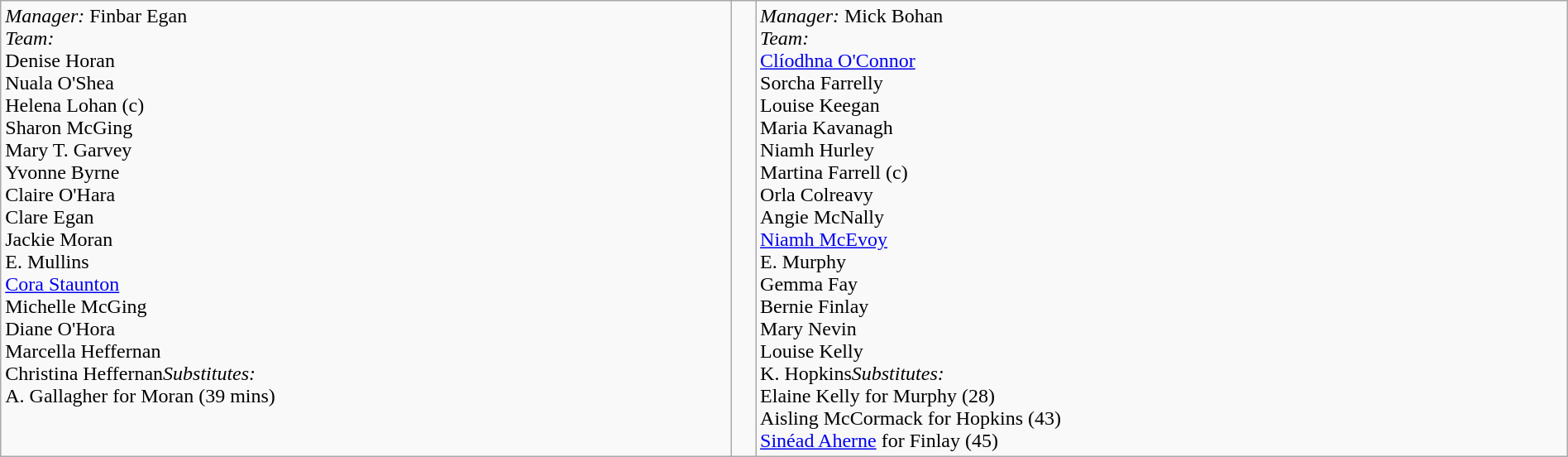<table border=0 class="wikitable" width=100%>
<tr>
<td valign=top><em>Manager:</em> Finbar Egan<br><em>Team:</em> <br> Denise Horan<br> Nuala O'Shea<br> Helena Lohan (c)<br> Sharon McGing<br> Mary T. Garvey<br> Yvonne Byrne<br> Claire O'Hara<br> Clare Egan<br> Jackie Moran<br> E. Mullins <br>
<a href='#'>Cora Staunton</a><br> Michelle McGing<br> Diane O'Hora<br> Marcella Heffernan<br> Christina Heffernan<em>Substitutes:</em><br>A. Gallagher for Moran (39 mins)</td>
<td valign=middle align=center><br></td>
<td valign=top><em>Manager:</em> Mick Bohan<br><em>Team:</em> <br> <a href='#'>Clíodhna O'Connor</a><br> Sorcha Farrelly<br> Louise Keegan<br> Maria Kavanagh<br> Niamh Hurley<br> Martina Farrell (c)<br> Orla Colreavy<br> Angie McNally<br> <a href='#'>Niamh McEvoy</a><br> E. Murphy<br> Gemma Fay <br> Bernie Finlay<br>  Mary Nevin<br> Louise Kelly<br> K. Hopkins<em>Substitutes:</em><br> Elaine Kelly for Murphy (28)<br> Aisling McCormack
for Hopkins (43)<br><a href='#'>Sinéad Aherne</a> for Finlay (45)</td>
</tr>
</table>
